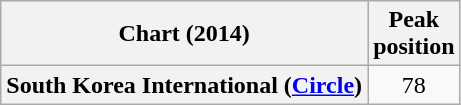<table class="wikitable plainrowheaders sortable" style="text-align:center;">
<tr>
<th scope="col">Chart (2014)</th>
<th scope="col">Peak<br>position</th>
</tr>
<tr>
<th scope="row">South Korea International (<a href='#'>Circle</a>)</th>
<td style="text-align:center;">78</td>
</tr>
</table>
